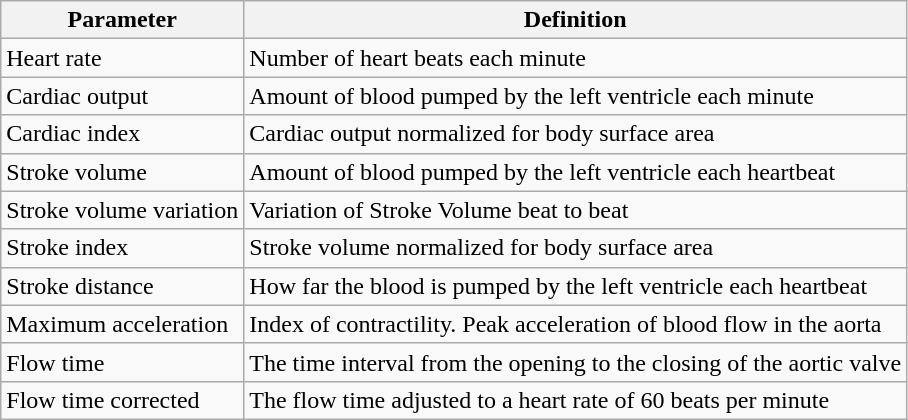<table class="wikitable">
<tr>
<th>Parameter</th>
<th>Definition</th>
</tr>
<tr>
<td>Heart rate</td>
<td>Number of heart beats each minute</td>
</tr>
<tr>
<td>Cardiac output</td>
<td>Amount of blood pumped by the left ventricle each minute</td>
</tr>
<tr>
<td>Cardiac index</td>
<td>Cardiac output normalized for body surface area</td>
</tr>
<tr>
<td>Stroke volume</td>
<td>Amount of blood pumped by the left ventricle each heartbeat</td>
</tr>
<tr>
<td>Stroke volume variation</td>
<td>Variation of Stroke Volume beat to beat</td>
</tr>
<tr>
<td>Stroke index</td>
<td>Stroke volume normalized for body surface area</td>
</tr>
<tr>
<td>Stroke distance</td>
<td>How far the blood is pumped by the left ventricle each heartbeat</td>
</tr>
<tr>
<td>Maximum acceleration</td>
<td>Index of contractility. Peak acceleration of blood flow in the aorta</td>
</tr>
<tr>
<td>Flow time</td>
<td>The time interval from the opening to the closing of the aortic valve</td>
</tr>
<tr>
<td>Flow time corrected</td>
<td>The flow time adjusted to a heart rate of 60 beats per minute</td>
</tr>
</table>
